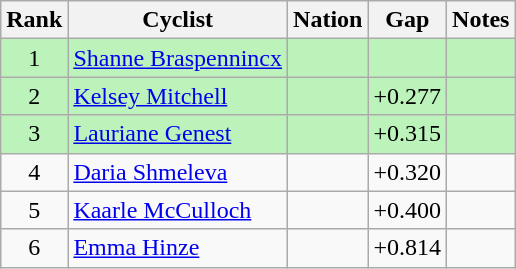<table class="wikitable" style="text-align:center">
<tr>
<th>Rank</th>
<th>Cyclist</th>
<th>Nation</th>
<th>Gap</th>
<th>Notes</th>
</tr>
<tr bgcolor=#bbf3bb>
<td>1</td>
<td align=left><a href='#'>Shanne Braspennincx</a></td>
<td align=left></td>
<td></td>
<td></td>
</tr>
<tr bgcolor=#bbf3bb>
<td>2</td>
<td align=left><a href='#'>Kelsey Mitchell</a></td>
<td align=left></td>
<td>+0.277</td>
<td></td>
</tr>
<tr bgcolor=#bbf3bb>
<td>3</td>
<td align=left><a href='#'>Lauriane Genest</a></td>
<td align=left></td>
<td>+0.315</td>
<td></td>
</tr>
<tr>
<td>4</td>
<td align=left><a href='#'>Daria Shmeleva</a></td>
<td align=left></td>
<td>+0.320</td>
<td></td>
</tr>
<tr>
<td>5</td>
<td align=left><a href='#'>Kaarle McCulloch</a></td>
<td align=left></td>
<td>+0.400</td>
<td></td>
</tr>
<tr>
<td>6</td>
<td align=left><a href='#'>Emma Hinze</a></td>
<td align=left></td>
<td>+0.814</td>
<td></td>
</tr>
</table>
